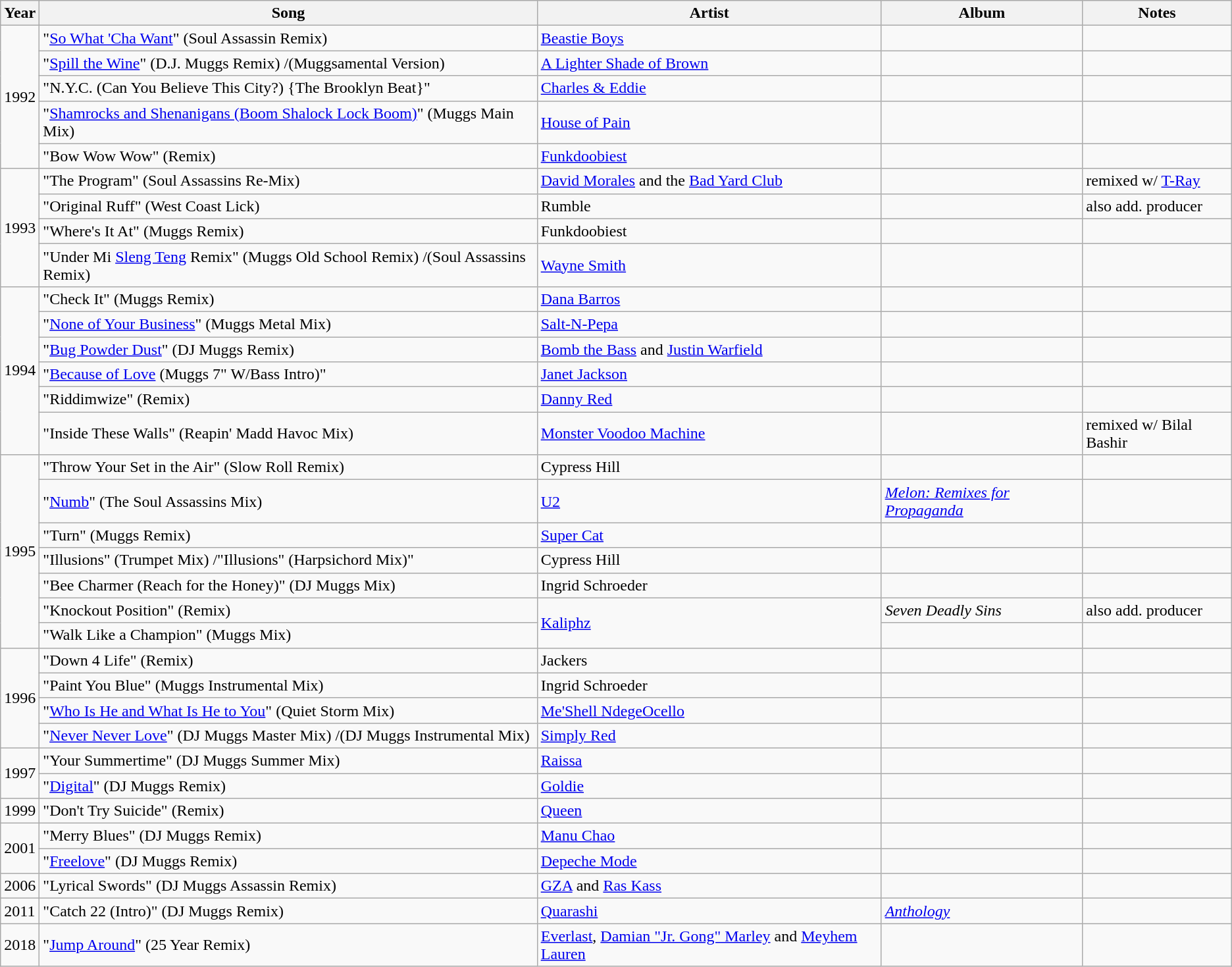<table class="wikitable plainrowheaders sortable">
<tr>
<th>Year</th>
<th>Song</th>
<th>Artist</th>
<th>Album</th>
<th>Notes</th>
</tr>
<tr>
<td rowspan="5">1992</td>
<td>"<a href='#'>So What 'Cha Want</a>" (Soul Assassin Remix)</td>
<td><a href='#'>Beastie Boys</a></td>
<td></td>
<td></td>
</tr>
<tr>
<td>"<a href='#'>Spill the Wine</a>" (D.J. Muggs Remix) /(Muggsamental Version)</td>
<td><a href='#'>A Lighter Shade of Brown</a></td>
<td></td>
<td></td>
</tr>
<tr>
<td>"N.Y.C. (Can You Believe This City?) {The Brooklyn Beat}"</td>
<td><a href='#'>Charles & Eddie</a></td>
<td></td>
<td></td>
</tr>
<tr>
<td>"<a href='#'>Shamrocks and Shenanigans (Boom Shalock Lock Boom)</a>" (Muggs Main Mix)</td>
<td><a href='#'>House of Pain</a></td>
<td></td>
<td></td>
</tr>
<tr>
<td>"Bow Wow Wow" (Remix)</td>
<td><a href='#'>Funkdoobiest</a></td>
<td></td>
<td></td>
</tr>
<tr>
<td rowspan="4">1993</td>
<td>"The Program" (Soul Assassins Re-Mix)</td>
<td><a href='#'>David Morales</a> and the <a href='#'>Bad Yard Club</a></td>
<td></td>
<td>remixed w/ <a href='#'>T-Ray</a></td>
</tr>
<tr>
<td>"Original Ruff" (West Coast Lick)</td>
<td>Rumble</td>
<td></td>
<td>also add. producer</td>
</tr>
<tr>
<td>"Where's It At" (Muggs Remix)</td>
<td>Funkdoobiest</td>
<td></td>
<td></td>
</tr>
<tr>
<td>"Under Mi <a href='#'>Sleng Teng</a> Remix" (Muggs Old School Remix) /(Soul Assassins Remix)</td>
<td><a href='#'>Wayne Smith</a></td>
<td></td>
<td></td>
</tr>
<tr>
<td rowspan="6">1994</td>
<td>"Check It" (Muggs Remix)</td>
<td><a href='#'>Dana Barros</a></td>
<td></td>
<td></td>
</tr>
<tr>
<td>"<a href='#'>None of Your Business</a>" (Muggs Metal Mix)</td>
<td><a href='#'>Salt-N-Pepa</a></td>
<td></td>
<td></td>
</tr>
<tr>
<td>"<a href='#'>Bug Powder Dust</a>" (DJ Muggs Remix)</td>
<td><a href='#'>Bomb the Bass</a> and <a href='#'>Justin Warfield</a></td>
<td></td>
<td></td>
</tr>
<tr>
<td>"<a href='#'>Because of Love</a> (Muggs 7" W/Bass Intro)"</td>
<td><a href='#'>Janet Jackson</a></td>
<td></td>
<td></td>
</tr>
<tr>
<td>"Riddimwize" (Remix)</td>
<td><a href='#'>Danny Red</a></td>
<td></td>
<td></td>
</tr>
<tr>
<td>"Inside These Walls" (Reapin' Madd Havoc Mix)</td>
<td><a href='#'>Monster Voodoo Machine</a></td>
<td></td>
<td>remixed w/ Bilal Bashir</td>
</tr>
<tr>
<td rowspan="7">1995</td>
<td>"Throw Your Set in the Air" (Slow Roll Remix)</td>
<td>Cypress Hill</td>
<td></td>
<td></td>
</tr>
<tr>
<td>"<a href='#'>Numb</a>" (The Soul Assassins Mix)</td>
<td><a href='#'>U2</a></td>
<td><em><a href='#'>Melon: Remixes for Propaganda</a></em></td>
<td></td>
</tr>
<tr>
<td>"Turn" (Muggs Remix)</td>
<td><a href='#'>Super Cat</a></td>
<td></td>
<td></td>
</tr>
<tr>
<td>"Illusions" (Trumpet Mix) /"Illusions" (Harpsichord Mix)"</td>
<td>Cypress Hill</td>
<td></td>
<td></td>
</tr>
<tr>
<td>"Bee Charmer (Reach for the Honey)" (DJ Muggs Mix)</td>
<td>Ingrid Schroeder</td>
<td></td>
<td></td>
</tr>
<tr>
<td>"Knockout Position" (Remix)</td>
<td rowspan="2"><a href='#'>Kaliphz</a></td>
<td><em>Seven Deadly Sins</em></td>
<td>also add. producer</td>
</tr>
<tr>
<td>"Walk Like a Champion" (Muggs Mix)</td>
<td></td>
<td></td>
</tr>
<tr>
<td rowspan="4">1996</td>
<td>"Down 4 Life" (Remix)</td>
<td>Jackers</td>
<td></td>
<td></td>
</tr>
<tr>
<td>"Paint You Blue" (Muggs Instrumental Mix)</td>
<td>Ingrid Schroeder</td>
<td></td>
<td></td>
</tr>
<tr>
<td>"<a href='#'>Who Is He and What Is He to You</a>" (Quiet Storm Mix)</td>
<td><a href='#'>Me'Shell NdegeOcello</a></td>
<td></td>
<td></td>
</tr>
<tr>
<td>"<a href='#'>Never Never Love</a>" (DJ Muggs Master Mix) /(DJ Muggs Instrumental Mix)</td>
<td><a href='#'>Simply Red</a></td>
<td></td>
<td></td>
</tr>
<tr>
<td rowspan="2">1997</td>
<td>"Your Summertime" (DJ Muggs Summer Mix)</td>
<td><a href='#'>Raissa</a></td>
<td></td>
<td></td>
</tr>
<tr>
<td>"<a href='#'>Digital</a>" (DJ Muggs Remix)</td>
<td><a href='#'>Goldie</a></td>
<td></td>
<td></td>
</tr>
<tr>
<td>1999</td>
<td>"Don't Try Suicide" (Remix)</td>
<td><a href='#'>Queen</a></td>
<td></td>
<td></td>
</tr>
<tr>
<td rowspan="2">2001</td>
<td>"Merry Blues" (DJ Muggs Remix)</td>
<td><a href='#'>Manu Chao</a></td>
<td></td>
<td></td>
</tr>
<tr>
<td>"<a href='#'>Freelove</a>" (DJ Muggs Remix)</td>
<td><a href='#'>Depeche Mode</a></td>
<td></td>
<td></td>
</tr>
<tr>
<td>2006</td>
<td>"Lyrical Swords" (DJ Muggs Assassin Remix)</td>
<td><a href='#'>GZA</a> and <a href='#'>Ras Kass</a></td>
<td></td>
<td></td>
</tr>
<tr>
<td>2011</td>
<td>"Catch 22 (Intro)" (DJ Muggs Remix)</td>
<td><a href='#'>Quarashi</a></td>
<td><em><a href='#'>Anthology</a></em></td>
<td></td>
</tr>
<tr>
<td>2018</td>
<td>"<a href='#'>Jump Around</a>" (25 Year Remix)</td>
<td><a href='#'>Everlast</a>, <a href='#'>Damian "Jr. Gong" Marley</a> and <a href='#'>Meyhem Lauren</a></td>
<td></td>
<td></td>
</tr>
</table>
